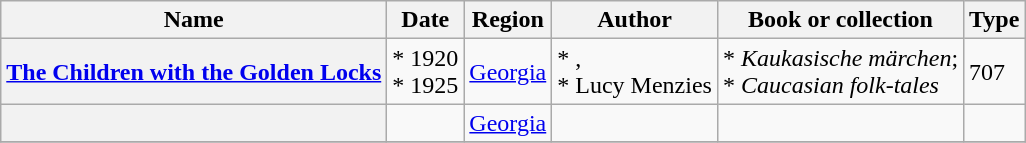<table class="wikitable sortable">
<tr>
<th scope="col">Name</th>
<th scope="col">Date</th>
<th scope="col">Region</th>
<th scope="col">Author</th>
<th scope="col">Book or collection</th>
<th scope="col">Type</th>
</tr>
<tr>
<th><a href='#'>The Children with the Golden Locks</a></th>
<td>* 1920 <br> * 1925</td>
<td><a href='#'>Georgia</a></td>
<td>* , <br> * Lucy Menzies</td>
<td>* <em>Kaukasische märchen</em>; <br> * <em>Caucasian folk-tales</em></td>
<td>707</td>
</tr>
<tr>
<th></th>
<td></td>
<td><a href='#'>Georgia</a></td>
<td></td>
<td></td>
<td></td>
</tr>
<tr>
</tr>
</table>
